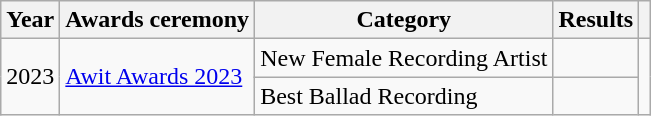<table class="wikitable">
<tr>
<th>Year</th>
<th>Awards ceremony</th>
<th>Category</th>
<th>Results</th>
<th></th>
</tr>
<tr>
<td rowspan="2">2023</td>
<td rowspan="2"><a href='#'>Awit Awards 2023</a></td>
<td>New Female Recording Artist</td>
<td></td>
<td rowspan="2"></td>
</tr>
<tr>
<td>Best Ballad Recording</td>
<td></td>
</tr>
</table>
